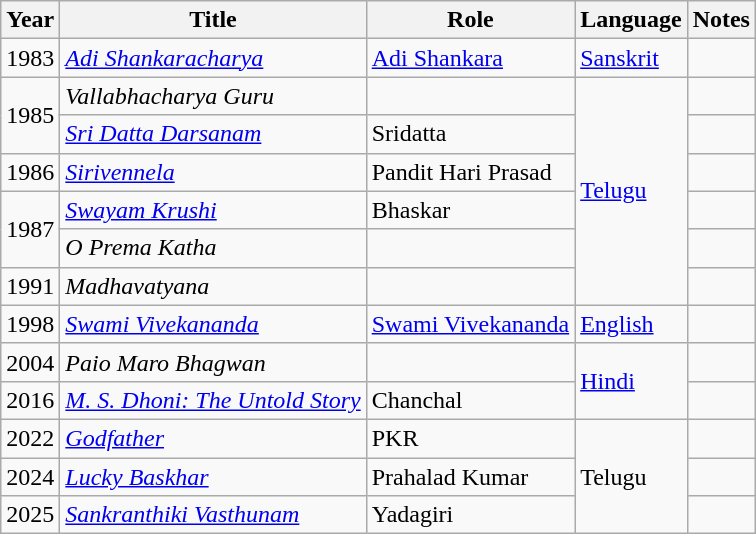<table class=wikitable sortable">
<tr>
<th>Year</th>
<th>Title</th>
<th>Role</th>
<th>Language</th>
<th>Notes</th>
</tr>
<tr>
<td>1983</td>
<td><a href='#'><em>Adi Shankaracharya</em></a></td>
<td><a href='#'>Adi Shankara</a></td>
<td><a href='#'>Sanskrit</a></td>
<td></td>
</tr>
<tr>
<td rowspan="2">1985</td>
<td><em>Vallabhacharya Guru</em></td>
<td></td>
<td rowspan="6"><a href='#'>Telugu</a></td>
<td></td>
</tr>
<tr>
<td><em><a href='#'>Sri Datta Darsanam</a></em></td>
<td>Sridatta</td>
<td></td>
</tr>
<tr>
<td>1986</td>
<td><em><a href='#'>Sirivennela</a></em></td>
<td>Pandit Hari Prasad</td>
<td></td>
</tr>
<tr>
<td rowspan="2">1987</td>
<td><em><a href='#'>Swayam Krushi</a></em></td>
<td>Bhaskar</td>
<td></td>
</tr>
<tr>
<td><em>O Prema Katha</em></td>
<td></td>
<td></td>
</tr>
<tr>
<td>1991</td>
<td><em>Madhavatyana</em></td>
<td></td>
<td></td>
</tr>
<tr>
<td>1998</td>
<td><a href='#'><em>Swami Vivekananda</em></a></td>
<td><a href='#'>Swami Vivekananda</a></td>
<td><a href='#'>English</a></td>
<td></td>
</tr>
<tr>
<td>2004</td>
<td><em>Paio Maro Bhagwan</em></td>
<td></td>
<td rowspan="2"><a href='#'>Hindi</a></td>
<td></td>
</tr>
<tr>
<td>2016</td>
<td><em><a href='#'>M. S. Dhoni: The Untold Story</a></em></td>
<td>Chanchal</td>
<td></td>
</tr>
<tr>
<td>2022</td>
<td><em><a href='#'>Godfather</a></em></td>
<td>PKR</td>
<td rowspan="3">Telugu</td>
<td></td>
</tr>
<tr>
<td>2024</td>
<td><em><a href='#'>Lucky Baskhar</a></em></td>
<td>Prahalad Kumar</td>
<td></td>
</tr>
<tr>
<td>2025</td>
<td><em><a href='#'>Sankranthiki Vasthunam</a></em></td>
<td>Yadagiri</td>
<td></td>
</tr>
</table>
